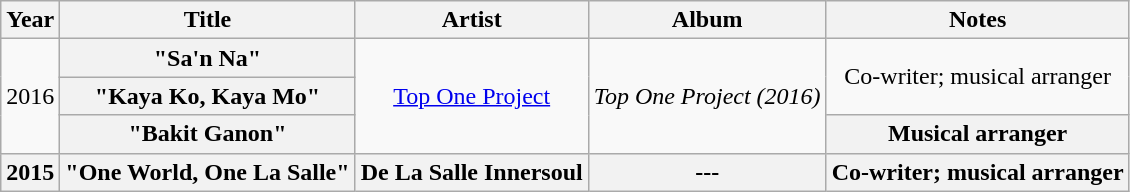<table class="wikitable plainrowheaders" style="text-align:center;">
<tr>
<th scope="col">Year</th>
<th scope="col">Title</th>
<th scope="col">Artist</th>
<th scope="col">Album</th>
<th scope="col">Notes</th>
</tr>
<tr>
<td rowspan="3">2016</td>
<th scope="row">"Sa'n Na"</th>
<td rowspan="3"><a href='#'>Top One Project</a></td>
<td rowspan="3"><em>Top One Project (2016)</em></td>
<td rowspan="2">Co-writer; musical arranger</td>
</tr>
<tr>
<th scope="row">"Kaya Ko, Kaya Mo"</th>
</tr>
<tr>
<th scope="row">"Bakit Ganon"</th>
<th scope="row">Musical arranger</th>
</tr>
<tr>
<th scope="row">2015</th>
<th scope="row">"One World, One La Salle"</th>
<th scope="row">De La Salle Innersoul</th>
<th scope="row">---</th>
<th scope="row">Co-writer; musical arranger</th>
</tr>
</table>
